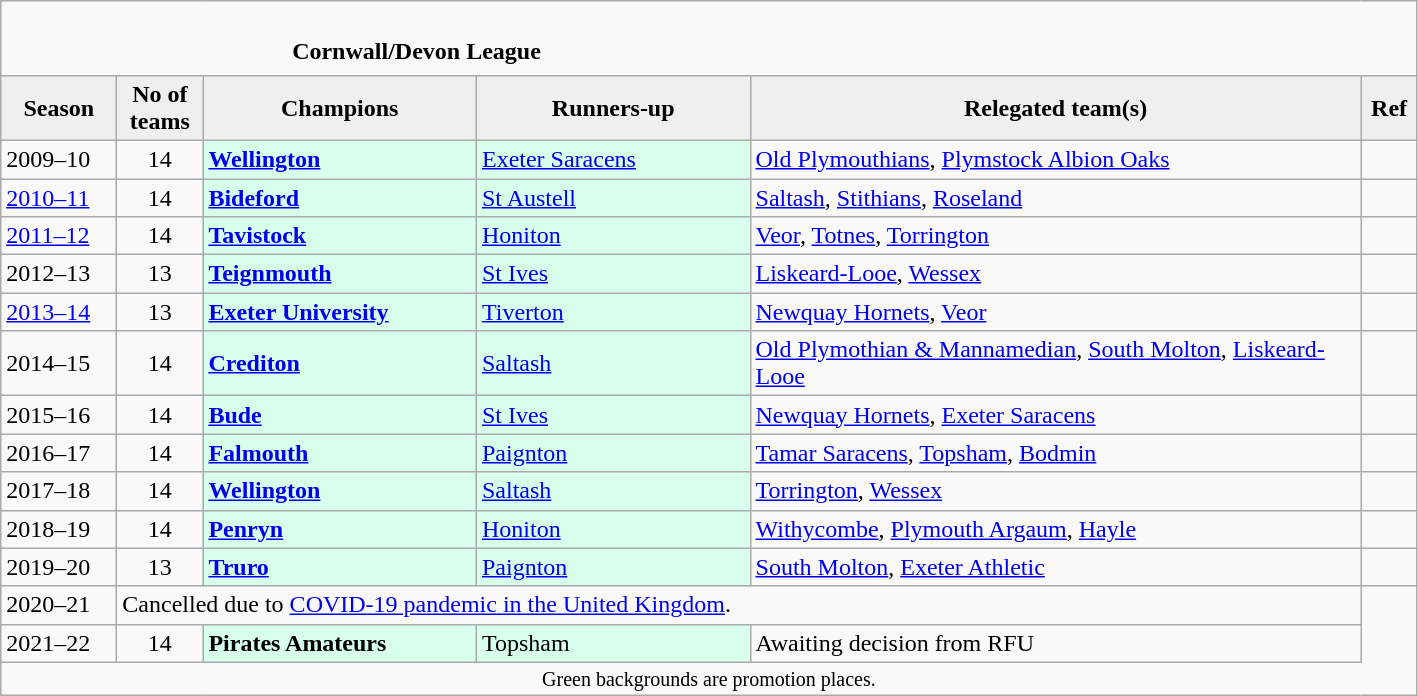<table class="wikitable sortable" style="text-align: left;">
<tr>
<td colspan="6" cellpadding="0" cellspacing="0"><br><table border="0" style="width:100%;" cellpadding="0" cellspacing="0">
<tr>
<td style="width:20%; border:0;"></td>
<td style="border:0;"><strong>Cornwall/Devon League</strong></td>
<td style="width:20%; border:0;"></td>
</tr>
</table>
</td>
</tr>
<tr>
<th style="background:#efefef; width:70px;">Season</th>
<th style="background:#efefef; width:50px;">No of teams</th>
<th style="background:#efefef; width:175px;">Champions</th>
<th style="background:#efefef; width:175px;">Runners-up</th>
<th style="background:#efefef; width:400px;">Relegated team(s)</th>
<th style="background:#efefef; width:30px;">Ref</th>
</tr>
<tr align=left>
<td>2009–10</td>
<td style="text-align: center;">14</td>
<td style="background:#d8ffeb;"><strong><a href='#'>Wellington</a></strong></td>
<td style="background:#d8ffeb;"><a href='#'>Exeter Saracens</a></td>
<td><a href='#'>Old Plymouthians</a>, <a href='#'>Plymstock Albion Oaks</a></td>
<td></td>
</tr>
<tr>
<td><a href='#'>2010–11</a></td>
<td style="text-align: center;">14</td>
<td style="background:#d8ffeb;"><strong><a href='#'>Bideford</a></strong></td>
<td style="background:#d8ffeb;"><a href='#'>St Austell</a></td>
<td><a href='#'>Saltash</a>, <a href='#'>Stithians</a>, <a href='#'>Roseland</a></td>
<td></td>
</tr>
<tr>
<td><a href='#'>2011–12</a></td>
<td style="text-align: center;">14</td>
<td style="background:#d8ffeb;"><strong><a href='#'>Tavistock</a></strong></td>
<td style="background:#d8ffeb;"><a href='#'>Honiton</a></td>
<td><a href='#'>Veor</a>, <a href='#'>Totnes</a>, <a href='#'>Torrington</a></td>
<td></td>
</tr>
<tr>
<td>2012–13</td>
<td style="text-align: center;">13</td>
<td style="background:#d8ffeb;"><strong><a href='#'>Teignmouth</a></strong></td>
<td style="background:#d8ffeb;"><a href='#'>St Ives</a></td>
<td><a href='#'>Liskeard-Looe</a>, <a href='#'>Wessex</a></td>
<td></td>
</tr>
<tr>
<td><a href='#'>2013–14</a></td>
<td style="text-align: center;">13</td>
<td style="background:#d8ffeb;"><strong><a href='#'>Exeter University</a></strong></td>
<td style="background:#d8ffeb;"><a href='#'>Tiverton</a></td>
<td><a href='#'>Newquay Hornets</a>, <a href='#'>Veor</a></td>
<td></td>
</tr>
<tr>
<td>2014–15</td>
<td style="text-align: center;">14</td>
<td style="background:#d8ffeb;"><strong><a href='#'>Crediton</a></strong></td>
<td style="background:#d8ffeb;"><a href='#'>Saltash</a></td>
<td><a href='#'>Old Plymothian & Mannamedian</a>, <a href='#'>South Molton</a>, <a href='#'>Liskeard-Looe</a></td>
<td></td>
</tr>
<tr>
<td>2015–16</td>
<td style="text-align: center;">14</td>
<td style="background:#d8ffeb;"><strong><a href='#'>Bude</a></strong></td>
<td style="background:#d8ffeb;"><a href='#'>St Ives</a></td>
<td><a href='#'>Newquay Hornets</a>, <a href='#'>Exeter Saracens</a></td>
<td></td>
</tr>
<tr>
<td>2016–17</td>
<td style="text-align: center;">14</td>
<td style="background:#d8ffeb;"><strong><a href='#'>Falmouth</a></strong></td>
<td style="background:#d8ffeb;"><a href='#'>Paignton</a></td>
<td><a href='#'>Tamar Saracens</a>, <a href='#'>Topsham</a>, <a href='#'>Bodmin</a></td>
<td></td>
</tr>
<tr>
<td>2017–18</td>
<td style="text-align: center;">14</td>
<td style="background:#d8ffeb;"><strong><a href='#'>Wellington</a></strong></td>
<td style="background:#d8ffeb;"><a href='#'>Saltash</a></td>
<td><a href='#'>Torrington</a>, <a href='#'>Wessex</a></td>
<td></td>
</tr>
<tr>
<td>2018–19</td>
<td style="text-align: center;">14</td>
<td style="background:#d8ffeb;"><strong><a href='#'>Penryn</a></strong></td>
<td style="background:#d8ffeb;"><a href='#'>Honiton</a></td>
<td><a href='#'>Withycombe</a>, <a href='#'>Plymouth Argaum</a>, <a href='#'>Hayle</a></td>
<td></td>
</tr>
<tr>
<td>2019–20</td>
<td style="text-align: center;">13</td>
<td style="background:#d8ffeb;"><strong><a href='#'>Truro</a></strong></td>
<td style="background:#d8ffeb;"><a href='#'>Paignton</a></td>
<td><a href='#'>South Molton</a>, <a href='#'>Exeter Athletic</a></td>
<td></td>
</tr>
<tr>
<td>2020–21</td>
<td colspan=4>Cancelled due to <a href='#'>COVID-19 pandemic in the United Kingdom</a>.</td>
</tr>
<tr>
<td>2021–22</td>
<td style="text-align: center;">14</td>
<td style="background:#d8ffeb;"><strong>Pirates Amateurs</strong></td>
<td style="background:#d8ffeb;">Topsham</td>
<td>Awaiting decision from RFU</td>
</tr>
<tr>
<td colspan="15"  style="border:0; font-size:smaller; text-align:center;">Green backgrounds are promotion places.</td>
</tr>
</table>
